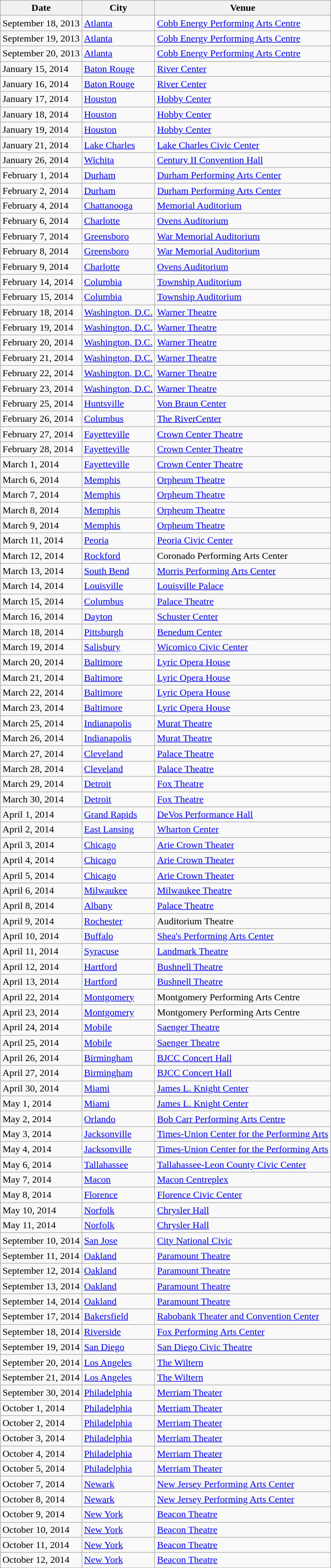<table class="wikitable mw-collapsible">
<tr>
<th>Date</th>
<th>City</th>
<th>Venue</th>
</tr>
<tr>
<td>September 18, 2013</td>
<td><a href='#'>Atlanta</a></td>
<td><a href='#'>Cobb Energy Performing Arts Centre</a></td>
</tr>
<tr>
<td>September 19, 2013</td>
<td><a href='#'>Atlanta</a></td>
<td><a href='#'>Cobb Energy Performing Arts Centre</a></td>
</tr>
<tr>
<td>September 20, 2013</td>
<td><a href='#'>Atlanta</a></td>
<td><a href='#'>Cobb Energy Performing Arts Centre</a></td>
</tr>
<tr>
<td>January 15, 2014</td>
<td><a href='#'>Baton Rouge</a></td>
<td><a href='#'>River Center</a></td>
</tr>
<tr>
<td>January 16, 2014</td>
<td><a href='#'>Baton Rouge</a></td>
<td><a href='#'>River Center</a></td>
</tr>
<tr>
<td>January 17, 2014</td>
<td><a href='#'>Houston</a></td>
<td><a href='#'>Hobby Center</a></td>
</tr>
<tr>
<td>January 18, 2014</td>
<td><a href='#'>Houston</a></td>
<td><a href='#'>Hobby Center</a></td>
</tr>
<tr>
<td>January 19, 2014</td>
<td><a href='#'>Houston</a></td>
<td><a href='#'>Hobby Center</a></td>
</tr>
<tr>
<td>January 21, 2014</td>
<td><a href='#'>Lake Charles</a></td>
<td><a href='#'>Lake Charles Civic Center</a></td>
</tr>
<tr>
<td>January 26, 2014</td>
<td><a href='#'>Wichita</a></td>
<td><a href='#'>Century II Convention Hall</a></td>
</tr>
<tr>
<td>February 1, 2014</td>
<td><a href='#'>Durham</a></td>
<td><a href='#'>Durham Performing Arts Center</a></td>
</tr>
<tr>
<td>February 2, 2014</td>
<td><a href='#'>Durham</a></td>
<td><a href='#'>Durham Performing Arts Center</a></td>
</tr>
<tr>
<td>February 4, 2014</td>
<td><a href='#'>Chattanooga</a></td>
<td><a href='#'>Memorial Auditorium</a></td>
</tr>
<tr>
<td>February 6, 2014</td>
<td><a href='#'>Charlotte</a></td>
<td><a href='#'>Ovens Auditorium</a></td>
</tr>
<tr>
<td>February 7, 2014</td>
<td><a href='#'>Greensboro</a></td>
<td><a href='#'>War Memorial Auditorium</a></td>
</tr>
<tr>
<td>February 8, 2014</td>
<td><a href='#'>Greensboro</a></td>
<td><a href='#'>War Memorial Auditorium</a></td>
</tr>
<tr>
<td>February 9, 2014</td>
<td><a href='#'>Charlotte</a></td>
<td><a href='#'>Ovens Auditorium</a></td>
</tr>
<tr>
<td>February 14, 2014</td>
<td><a href='#'>Columbia</a></td>
<td><a href='#'>Township Auditorium</a></td>
</tr>
<tr>
<td>February 15, 2014</td>
<td><a href='#'>Columbia</a></td>
<td><a href='#'>Township Auditorium</a></td>
</tr>
<tr>
<td>February 18, 2014</td>
<td><a href='#'>Washington, D.C.</a></td>
<td><a href='#'>Warner Theatre</a></td>
</tr>
<tr>
<td>February 19, 2014</td>
<td><a href='#'>Washington, D.C.</a></td>
<td><a href='#'>Warner Theatre</a></td>
</tr>
<tr>
<td>February 20, 2014</td>
<td><a href='#'>Washington, D.C.</a></td>
<td><a href='#'>Warner Theatre</a></td>
</tr>
<tr>
<td>February 21, 2014</td>
<td><a href='#'>Washington, D.C.</a></td>
<td><a href='#'>Warner Theatre</a></td>
</tr>
<tr>
<td>February 22, 2014</td>
<td><a href='#'>Washington, D.C.</a></td>
<td><a href='#'>Warner Theatre</a></td>
</tr>
<tr>
<td>February 23, 2014</td>
<td><a href='#'>Washington, D.C.</a></td>
<td><a href='#'>Warner Theatre</a></td>
</tr>
<tr>
<td>February 25, 2014</td>
<td><a href='#'>Huntsville</a></td>
<td><a href='#'>Von Braun Center</a></td>
</tr>
<tr>
<td>February 26, 2014</td>
<td><a href='#'>Columbus</a></td>
<td><a href='#'>The RiverCenter</a></td>
</tr>
<tr>
<td>February 27, 2014</td>
<td><a href='#'>Fayetteville</a></td>
<td><a href='#'>Crown Center Theatre</a></td>
</tr>
<tr>
<td>February 28, 2014</td>
<td><a href='#'>Fayetteville</a></td>
<td><a href='#'>Crown Center Theatre</a></td>
</tr>
<tr>
<td>March 1, 2014</td>
<td><a href='#'>Fayetteville</a></td>
<td><a href='#'>Crown Center Theatre</a></td>
</tr>
<tr>
<td>March 6, 2014</td>
<td><a href='#'>Memphis</a></td>
<td><a href='#'>Orpheum Theatre</a></td>
</tr>
<tr>
<td>March 7, 2014</td>
<td><a href='#'>Memphis</a></td>
<td><a href='#'>Orpheum Theatre</a></td>
</tr>
<tr>
<td>March 8, 2014</td>
<td><a href='#'>Memphis</a></td>
<td><a href='#'>Orpheum Theatre</a></td>
</tr>
<tr>
<td>March 9, 2014</td>
<td><a href='#'>Memphis</a></td>
<td><a href='#'>Orpheum Theatre</a></td>
</tr>
<tr>
<td>March 11, 2014</td>
<td><a href='#'>Peoria</a></td>
<td><a href='#'>Peoria Civic Center</a></td>
</tr>
<tr>
<td>March 12, 2014</td>
<td><a href='#'>Rockford</a></td>
<td>Coronado Performing Arts Center</td>
</tr>
<tr>
<td>March 13, 2014</td>
<td><a href='#'>South Bend</a></td>
<td><a href='#'>Morris Performing Arts Center</a></td>
</tr>
<tr>
<td>March 14, 2014</td>
<td><a href='#'>Louisville</a></td>
<td><a href='#'>Louisville Palace</a></td>
</tr>
<tr>
<td>March 15, 2014</td>
<td><a href='#'>Columbus</a></td>
<td><a href='#'>Palace Theatre</a></td>
</tr>
<tr>
<td>March 16, 2014</td>
<td><a href='#'>Dayton</a></td>
<td><a href='#'>Schuster Center</a></td>
</tr>
<tr>
<td>March 18, 2014</td>
<td><a href='#'>Pittsburgh</a></td>
<td><a href='#'>Benedum Center</a></td>
</tr>
<tr>
<td>March 19, 2014</td>
<td><a href='#'>Salisbury</a></td>
<td><a href='#'>Wicomico Civic Center</a></td>
</tr>
<tr>
<td>March 20, 2014</td>
<td><a href='#'>Baltimore</a></td>
<td><a href='#'>Lyric Opera House</a></td>
</tr>
<tr>
<td>March 21, 2014</td>
<td><a href='#'>Baltimore</a></td>
<td><a href='#'>Lyric Opera House</a></td>
</tr>
<tr>
<td>March 22, 2014</td>
<td><a href='#'>Baltimore</a></td>
<td><a href='#'>Lyric Opera House</a></td>
</tr>
<tr>
<td>March 23, 2014</td>
<td><a href='#'>Baltimore</a></td>
<td><a href='#'>Lyric Opera House</a></td>
</tr>
<tr>
<td>March 25, 2014</td>
<td><a href='#'>Indianapolis</a></td>
<td><a href='#'>Murat Theatre</a></td>
</tr>
<tr>
<td>March 26, 2014</td>
<td><a href='#'>Indianapolis</a></td>
<td><a href='#'>Murat Theatre</a></td>
</tr>
<tr>
<td>March 27, 2014</td>
<td><a href='#'>Cleveland</a></td>
<td><a href='#'>Palace Theatre</a></td>
</tr>
<tr>
<td>March 28, 2014</td>
<td><a href='#'>Cleveland</a></td>
<td><a href='#'>Palace Theatre</a></td>
</tr>
<tr>
<td>March 29, 2014</td>
<td><a href='#'>Detroit</a></td>
<td><a href='#'>Fox Theatre</a></td>
</tr>
<tr>
<td>March 30, 2014</td>
<td><a href='#'>Detroit</a></td>
<td><a href='#'>Fox Theatre</a></td>
</tr>
<tr>
<td>April 1, 2014</td>
<td><a href='#'>Grand Rapids</a></td>
<td><a href='#'>DeVos Performance Hall</a></td>
</tr>
<tr>
<td>April 2, 2014</td>
<td><a href='#'>East Lansing</a></td>
<td><a href='#'>Wharton Center</a></td>
</tr>
<tr>
<td>April 3, 2014</td>
<td><a href='#'>Chicago</a></td>
<td><a href='#'>Arie Crown Theater</a></td>
</tr>
<tr>
<td>April 4, 2014</td>
<td><a href='#'>Chicago</a></td>
<td><a href='#'>Arie Crown Theater</a></td>
</tr>
<tr>
<td>April 5, 2014</td>
<td><a href='#'>Chicago</a></td>
<td><a href='#'>Arie Crown Theater</a></td>
</tr>
<tr>
<td>April 6, 2014</td>
<td><a href='#'>Milwaukee</a></td>
<td><a href='#'>Milwaukee Theatre</a></td>
</tr>
<tr>
<td>April 8, 2014</td>
<td><a href='#'>Albany</a></td>
<td><a href='#'>Palace Theatre</a></td>
</tr>
<tr>
<td>April 9, 2014</td>
<td><a href='#'>Rochester</a></td>
<td>Auditorium Theatre</td>
</tr>
<tr>
<td>April 10, 2014</td>
<td><a href='#'>Buffalo</a></td>
<td><a href='#'>Shea's Performing Arts Center</a></td>
</tr>
<tr>
<td>April 11, 2014</td>
<td><a href='#'>Syracuse</a></td>
<td><a href='#'>Landmark Theatre</a></td>
</tr>
<tr>
<td>April 12, 2014</td>
<td><a href='#'>Hartford</a></td>
<td><a href='#'>Bushnell Theatre</a></td>
</tr>
<tr>
<td>April 13, 2014</td>
<td><a href='#'>Hartford</a></td>
<td><a href='#'>Bushnell Theatre</a></td>
</tr>
<tr>
<td>April 22, 2014</td>
<td><a href='#'>Montgomery</a></td>
<td>Montgomery Performing Arts Centre</td>
</tr>
<tr>
<td>April 23, 2014</td>
<td><a href='#'>Montgomery</a></td>
<td>Montgomery Performing Arts Centre</td>
</tr>
<tr>
<td>April 24, 2014</td>
<td><a href='#'>Mobile</a></td>
<td><a href='#'>Saenger Theatre</a></td>
</tr>
<tr>
<td>April 25, 2014</td>
<td><a href='#'>Mobile</a></td>
<td><a href='#'>Saenger Theatre</a></td>
</tr>
<tr>
<td>April 26, 2014</td>
<td><a href='#'>Birmingham</a></td>
<td><a href='#'>BJCC Concert Hall</a></td>
</tr>
<tr>
<td>April 27, 2014</td>
<td><a href='#'>Birmingham</a></td>
<td><a href='#'>BJCC Concert Hall</a></td>
</tr>
<tr>
<td>April 30, 2014</td>
<td><a href='#'>Miami</a></td>
<td><a href='#'>James L. Knight Center</a></td>
</tr>
<tr>
<td>May 1, 2014</td>
<td><a href='#'>Miami</a></td>
<td><a href='#'>James L. Knight Center</a></td>
</tr>
<tr>
<td>May 2, 2014</td>
<td><a href='#'>Orlando</a></td>
<td><a href='#'>Bob Carr Performing Arts Centre</a></td>
</tr>
<tr>
<td>May 3, 2014</td>
<td><a href='#'>Jacksonville</a></td>
<td><a href='#'>Times-Union Center for the Performing Arts</a></td>
</tr>
<tr>
<td>May 4, 2014</td>
<td><a href='#'>Jacksonville</a></td>
<td><a href='#'>Times-Union Center for the Performing Arts</a></td>
</tr>
<tr>
<td>May 6, 2014</td>
<td><a href='#'>Tallahassee</a></td>
<td><a href='#'>Tallahassee-Leon County Civic Center</a></td>
</tr>
<tr>
<td>May 7, 2014</td>
<td><a href='#'>Macon</a></td>
<td><a href='#'>Macon Centreplex</a></td>
</tr>
<tr>
<td>May 8, 2014</td>
<td><a href='#'>Florence</a></td>
<td><a href='#'>Florence Civic Center</a></td>
</tr>
<tr>
<td>May 10, 2014</td>
<td><a href='#'>Norfolk</a></td>
<td><a href='#'>Chrysler Hall</a></td>
</tr>
<tr>
<td>May 11, 2014</td>
<td><a href='#'>Norfolk</a></td>
<td><a href='#'>Chrysler Hall</a></td>
</tr>
<tr>
<td>September 10, 2014</td>
<td><a href='#'>San Jose</a></td>
<td><a href='#'>City National Civic</a></td>
</tr>
<tr>
<td>September 11, 2014</td>
<td><a href='#'>Oakland</a></td>
<td><a href='#'>Paramount Theatre</a></td>
</tr>
<tr>
<td>September 12, 2014</td>
<td><a href='#'>Oakland</a></td>
<td><a href='#'>Paramount Theatre</a></td>
</tr>
<tr>
<td>September 13, 2014</td>
<td><a href='#'>Oakland</a></td>
<td><a href='#'>Paramount Theatre</a></td>
</tr>
<tr>
<td>September 14, 2014</td>
<td><a href='#'>Oakland</a></td>
<td><a href='#'>Paramount Theatre</a></td>
</tr>
<tr>
<td>September 17, 2014</td>
<td><a href='#'>Bakersfield</a></td>
<td><a href='#'>Rabobank Theater and Convention Center</a></td>
</tr>
<tr>
<td>September 18, 2014</td>
<td><a href='#'>Riverside</a></td>
<td><a href='#'>Fox Performing Arts Center</a></td>
</tr>
<tr>
<td>September 19, 2014</td>
<td><a href='#'>San Diego</a></td>
<td><a href='#'>San Diego Civic Theatre</a></td>
</tr>
<tr>
<td>September 20, 2014</td>
<td><a href='#'>Los Angeles</a></td>
<td><a href='#'>The Wiltern</a></td>
</tr>
<tr>
<td>September 21, 2014</td>
<td><a href='#'>Los Angeles</a></td>
<td><a href='#'>The Wiltern</a></td>
</tr>
<tr>
<td>September 30, 2014</td>
<td><a href='#'>Philadelphia</a></td>
<td><a href='#'>Merriam Theater</a></td>
</tr>
<tr>
<td>October 1, 2014</td>
<td><a href='#'>Philadelphia</a></td>
<td><a href='#'>Merriam Theater</a></td>
</tr>
<tr>
<td>October 2, 2014</td>
<td><a href='#'>Philadelphia</a></td>
<td><a href='#'>Merriam Theater</a></td>
</tr>
<tr>
<td>October 3, 2014</td>
<td><a href='#'>Philadelphia</a></td>
<td><a href='#'>Merriam Theater</a></td>
</tr>
<tr>
<td>October 4, 2014</td>
<td><a href='#'>Philadelphia</a></td>
<td><a href='#'>Merriam Theater</a></td>
</tr>
<tr>
<td>October 5, 2014</td>
<td><a href='#'>Philadelphia</a></td>
<td><a href='#'>Merriam Theater</a></td>
</tr>
<tr>
<td>October 7, 2014</td>
<td><a href='#'>Newark</a></td>
<td><a href='#'>New Jersey Performing Arts Center</a></td>
</tr>
<tr>
<td>October 8, 2014</td>
<td><a href='#'>Newark</a></td>
<td><a href='#'>New Jersey Performing Arts Center</a></td>
</tr>
<tr>
<td>October 9, 2014</td>
<td><a href='#'>New York</a></td>
<td><a href='#'>Beacon Theatre</a></td>
</tr>
<tr>
<td>October 10, 2014</td>
<td><a href='#'>New York</a></td>
<td><a href='#'>Beacon Theatre</a></td>
</tr>
<tr>
<td>October 11, 2014</td>
<td><a href='#'>New York</a></td>
<td><a href='#'>Beacon Theatre</a></td>
</tr>
<tr>
<td>October 12, 2014</td>
<td><a href='#'>New York</a></td>
<td><a href='#'>Beacon Theatre</a></td>
</tr>
</table>
